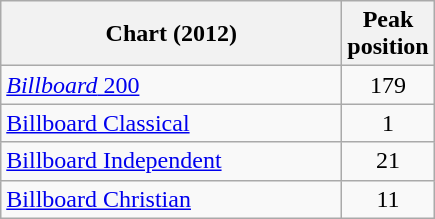<table class="wikitable sortable">
<tr>
<th style="text-align:center; width:220px;">Chart (2012)</th>
<th style="text-align:center;">Peak<br>position</th>
</tr>
<tr>
<td><a href='#'><em>Billboard</em> 200</a></td>
<td style="text-align:center;">179</td>
</tr>
<tr>
<td><a href='#'>Billboard Classical</a></td>
<td style="text-align:center;">1</td>
</tr>
<tr>
<td><a href='#'>Billboard Independent</a></td>
<td style="text-align:center;">21</td>
</tr>
<tr>
<td><a href='#'>Billboard Christian</a></td>
<td style="text-align:center;">11</td>
</tr>
</table>
